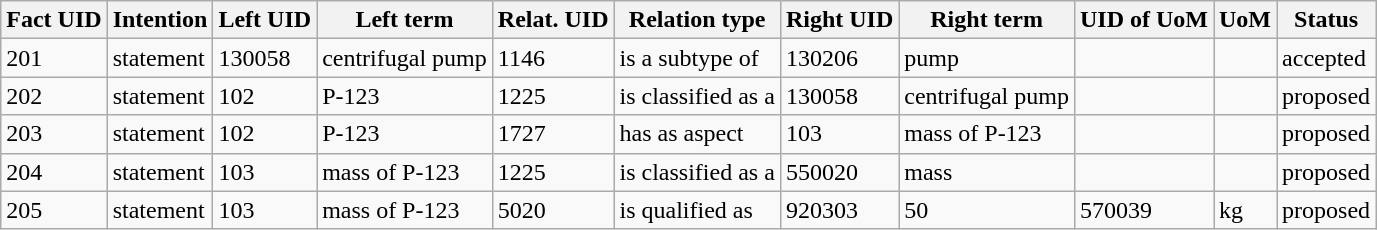<table class="wikitable">
<tr>
<th>Fact UID</th>
<th>Intention</th>
<th>Left UID</th>
<th>Left term</th>
<th>Relat. UID</th>
<th>Relation type</th>
<th>Right UID</th>
<th>Right term</th>
<th>UID of UoM</th>
<th>UoM</th>
<th>Status</th>
</tr>
<tr>
<td>201</td>
<td>statement</td>
<td>130058</td>
<td>centrifugal pump</td>
<td>1146</td>
<td>is a subtype of</td>
<td>130206</td>
<td>pump</td>
<td></td>
<td></td>
<td>accepted</td>
</tr>
<tr>
<td>202</td>
<td>statement</td>
<td>102</td>
<td>P-123</td>
<td>1225</td>
<td>is classified as a</td>
<td>130058</td>
<td>centrifugal pump</td>
<td></td>
<td></td>
<td>proposed</td>
</tr>
<tr>
<td>203</td>
<td>statement</td>
<td>102</td>
<td>P-123</td>
<td>1727</td>
<td>has as aspect</td>
<td>103</td>
<td>mass of P-123</td>
<td></td>
<td></td>
<td>proposed</td>
</tr>
<tr>
<td>204</td>
<td>statement</td>
<td>103</td>
<td>mass of P-123</td>
<td>1225</td>
<td>is classified as a</td>
<td>550020</td>
<td>mass</td>
<td></td>
<td></td>
<td>proposed</td>
</tr>
<tr>
<td>205</td>
<td>statement</td>
<td>103</td>
<td>mass of P-123</td>
<td>5020</td>
<td>is qualified as</td>
<td>920303</td>
<td>50</td>
<td>570039</td>
<td>kg</td>
<td>proposed</td>
</tr>
</table>
